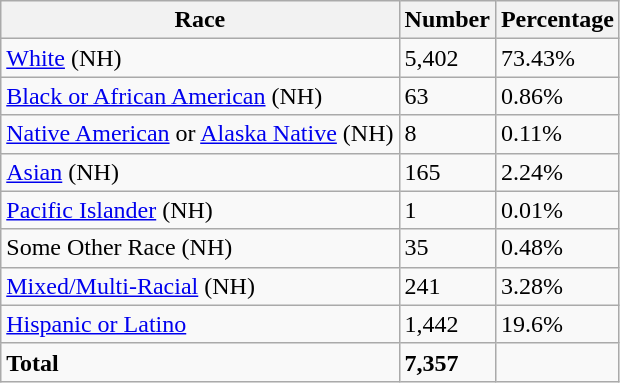<table class="wikitable">
<tr>
<th>Race</th>
<th>Number</th>
<th>Percentage</th>
</tr>
<tr>
<td><a href='#'>White</a> (NH)</td>
<td>5,402</td>
<td>73.43%</td>
</tr>
<tr>
<td><a href='#'>Black or African American</a> (NH)</td>
<td>63</td>
<td>0.86%</td>
</tr>
<tr>
<td><a href='#'>Native American</a> or <a href='#'>Alaska Native</a> (NH)</td>
<td>8</td>
<td>0.11%</td>
</tr>
<tr>
<td><a href='#'>Asian</a> (NH)</td>
<td>165</td>
<td>2.24%</td>
</tr>
<tr>
<td><a href='#'>Pacific Islander</a> (NH)</td>
<td>1</td>
<td>0.01%</td>
</tr>
<tr>
<td>Some Other Race (NH)</td>
<td>35</td>
<td>0.48%</td>
</tr>
<tr>
<td><a href='#'>Mixed/Multi-Racial</a> (NH)</td>
<td>241</td>
<td>3.28%</td>
</tr>
<tr>
<td><a href='#'>Hispanic or Latino</a></td>
<td>1,442</td>
<td>19.6%</td>
</tr>
<tr>
<td><strong>Total</strong></td>
<td><strong>7,357</strong></td>
<td></td>
</tr>
</table>
